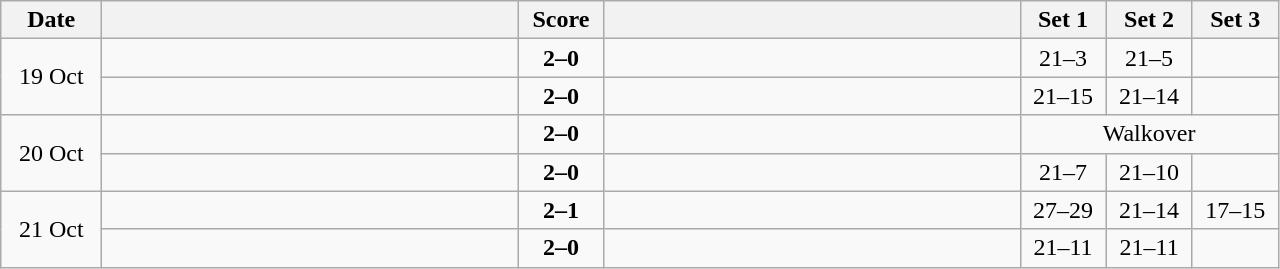<table class="wikitable" style="text-align: center;">
<tr>
<th width="60">Date</th>
<th align="right" width="270"></th>
<th width="50">Score</th>
<th align="left" width="270"></th>
<th width="50">Set 1</th>
<th width="50">Set 2</th>
<th width="50">Set 3</th>
</tr>
<tr>
<td rowspan=2>19 Oct</td>
<td align=left><strong></strong></td>
<td align=center><strong>2–0</strong></td>
<td align=left></td>
<td>21–3</td>
<td>21–5</td>
<td></td>
</tr>
<tr>
<td align=left><strong></strong></td>
<td align=center><strong>2–0</strong></td>
<td align=left></td>
<td>21–15</td>
<td>21–14</td>
<td></td>
</tr>
<tr>
<td rowspan=2>20 Oct</td>
<td align=left><strong></strong></td>
<td align=center><strong>2–0</strong></td>
<td align=left></td>
<td colspan=3>Walkover</td>
</tr>
<tr>
<td align=left><strong></strong></td>
<td align=center><strong>2–0</strong></td>
<td align=left></td>
<td>21–7</td>
<td>21–10</td>
<td></td>
</tr>
<tr>
<td rowspan=2>21 Oct</td>
<td align=left><strong></strong></td>
<td align=center><strong>2–1</strong></td>
<td align=left></td>
<td>27–29</td>
<td>21–14</td>
<td>17–15</td>
</tr>
<tr>
<td align=left><strong></strong></td>
<td align=center><strong>2–0</strong></td>
<td align=left></td>
<td>21–11</td>
<td>21–11</td>
<td></td>
</tr>
</table>
